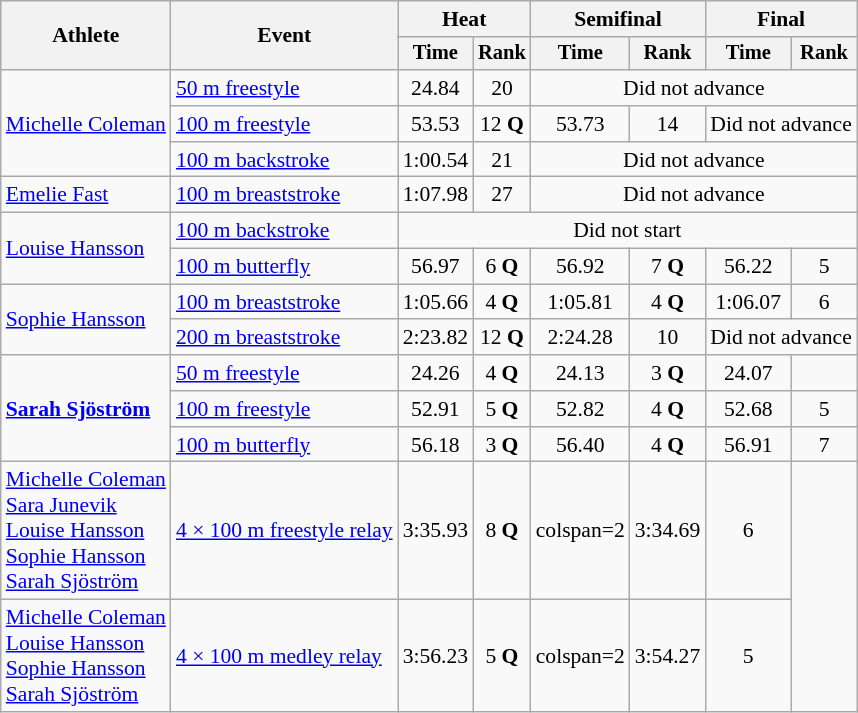<table class=wikitable style="font-size:90%">
<tr>
<th rowspan="2">Athlete</th>
<th rowspan="2">Event</th>
<th colspan="2">Heat</th>
<th colspan="2">Semifinal</th>
<th colspan="2">Final</th>
</tr>
<tr style="font-size:95%">
<th>Time</th>
<th>Rank</th>
<th>Time</th>
<th>Rank</th>
<th>Time</th>
<th>Rank</th>
</tr>
<tr align=center>
<td align=left rowspan=3><a href='#'>Michelle Coleman</a></td>
<td align=left><a href='#'>50 m freestyle</a></td>
<td>24.84</td>
<td>20</td>
<td colspan="4">Did not advance</td>
</tr>
<tr align=center>
<td align=left><a href='#'>100 m freestyle</a></td>
<td>53.53</td>
<td>12 <strong>Q</strong></td>
<td>53.73</td>
<td>14</td>
<td colspan="2">Did not advance</td>
</tr>
<tr align=center>
<td align=left><a href='#'>100 m backstroke</a></td>
<td>1:00.54</td>
<td>21</td>
<td colspan="4">Did not advance</td>
</tr>
<tr align=center>
<td align=left><a href='#'>Emelie Fast</a></td>
<td align=left><a href='#'>100 m breaststroke</a></td>
<td>1:07.98</td>
<td>27</td>
<td colspan="4">Did not advance</td>
</tr>
<tr align=center>
<td align=left rowspan=2><a href='#'>Louise Hansson</a></td>
<td align=left><a href='#'>100 m backstroke</a></td>
<td colspan="6">Did not start</td>
</tr>
<tr align=center>
<td align=left><a href='#'>100 m butterfly</a></td>
<td>56.97</td>
<td>6 <strong>Q</strong></td>
<td>56.92</td>
<td>7 <strong>Q</strong></td>
<td>56.22</td>
<td>5</td>
</tr>
<tr align=center>
<td align=left rowspan=2><a href='#'>Sophie Hansson</a></td>
<td align=left><a href='#'>100 m breaststroke</a></td>
<td>1:05.66</td>
<td>4 <strong>Q</strong></td>
<td>1:05.81</td>
<td>4 <strong>Q</strong></td>
<td>1:06.07</td>
<td>6</td>
</tr>
<tr align=center>
<td align=left><a href='#'>200 m breaststroke</a></td>
<td>2:23.82</td>
<td>12 <strong>Q</strong></td>
<td>2:24.28</td>
<td>10</td>
<td colspan="2">Did not advance</td>
</tr>
<tr align=center>
<td align=left rowspan=3><strong><a href='#'>Sarah Sjöström</a></strong></td>
<td align=left><a href='#'>50 m freestyle</a></td>
<td>24.26</td>
<td>4 <strong>Q</strong></td>
<td>24.13</td>
<td>3 <strong>Q</strong></td>
<td>24.07</td>
<td></td>
</tr>
<tr align=center>
<td align=left><a href='#'>100 m freestyle</a></td>
<td>52.91</td>
<td>5 <strong>Q</strong></td>
<td>52.82</td>
<td>4 <strong>Q</strong></td>
<td>52.68</td>
<td>5</td>
</tr>
<tr align=center>
<td align=left><a href='#'>100 m butterfly</a></td>
<td>56.18</td>
<td>3 <strong>Q</strong></td>
<td>56.40</td>
<td>4 <strong>Q</strong></td>
<td>56.91</td>
<td>7</td>
</tr>
<tr align=center>
<td align=left><a href='#'>Michelle Coleman</a><br><a href='#'>Sara Junevik</a><br><a href='#'>Louise Hansson</a><br><a href='#'>Sophie Hansson</a><br><a href='#'>Sarah Sjöström</a></td>
<td align=left><a href='#'>4 × 100 m freestyle relay</a></td>
<td>3:35.93</td>
<td>8 <strong>Q</strong></td>
<td>colspan=2 </td>
<td>3:34.69</td>
<td>6</td>
</tr>
<tr align=center>
<td align=left><a href='#'>Michelle Coleman</a><br><a href='#'>Louise Hansson</a><br><a href='#'>Sophie Hansson</a><br><a href='#'>Sarah Sjöström</a></td>
<td align=left><a href='#'>4 × 100 m medley relay</a></td>
<td>3:56.23</td>
<td>5 <strong>Q</strong></td>
<td>colspan=2 </td>
<td>3:54.27</td>
<td>5</td>
</tr>
</table>
